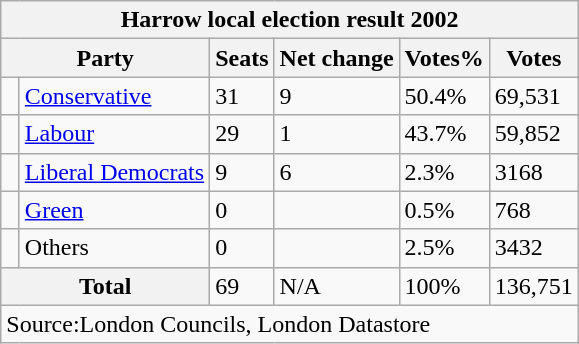<table class="wikitable">
<tr>
<th colspan="6">Harrow local election result 2002</th>
</tr>
<tr>
<th colspan="2">Party</th>
<th>Seats</th>
<th>Net change</th>
<th>Votes%</th>
<th>Votes</th>
</tr>
<tr>
<td width="5"></td>
<td><a href='#'>Conservative</a></td>
<td>31</td>
<td>9</td>
<td>50.4%</td>
<td>69,531</td>
</tr>
<tr>
<td width="5"></td>
<td><a href='#'>Labour</a></td>
<td>29</td>
<td>1</td>
<td>43.7%</td>
<td>59,852</td>
</tr>
<tr>
<td width="5"></td>
<td><a href='#'>Liberal Democrats</a></td>
<td>9</td>
<td>6</td>
<td>2.3%</td>
<td>3168</td>
</tr>
<tr>
<td width="5"></td>
<td><a href='#'>Green</a></td>
<td>0</td>
<td></td>
<td>0.5%</td>
<td>768</td>
</tr>
<tr>
<td width="5"></td>
<td>Others</td>
<td>0</td>
<td></td>
<td>2.5%</td>
<td>3432</td>
</tr>
<tr>
<th colspan="2">Total</th>
<td>69</td>
<td>N/A</td>
<td>100%</td>
<td>136,751</td>
</tr>
<tr>
<td colspan="6">Source:London Councils, London Datastore</td>
</tr>
</table>
